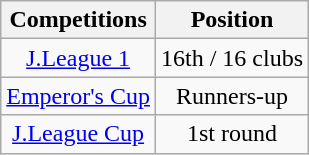<table class="wikitable" style="text-align:center;">
<tr>
<th>Competitions</th>
<th>Position</th>
</tr>
<tr>
<td><a href='#'>J.League 1</a></td>
<td>16th / 16 clubs</td>
</tr>
<tr>
<td><a href='#'>Emperor's Cup</a></td>
<td>Runners-up</td>
</tr>
<tr>
<td><a href='#'>J.League Cup</a></td>
<td>1st round</td>
</tr>
</table>
